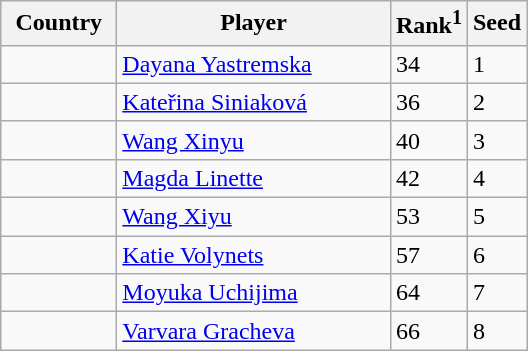<table class="sortable wikitable">
<tr>
<th style="width:70px;">Country</th>
<th style="width:175px;">Player</th>
<th>Rank<sup>1</sup></th>
<th>Seed</th>
</tr>
<tr>
<td></td>
<td><a href='#'>Dayana Yastremska</a></td>
<td>34</td>
<td>1</td>
</tr>
<tr>
<td></td>
<td><a href='#'>Kateřina Siniaková</a></td>
<td>36</td>
<td>2</td>
</tr>
<tr>
<td></td>
<td><a href='#'>Wang Xinyu</a></td>
<td>40</td>
<td>3</td>
</tr>
<tr>
<td></td>
<td><a href='#'>Magda Linette</a></td>
<td>42</td>
<td>4</td>
</tr>
<tr>
<td></td>
<td><a href='#'>Wang Xiyu</a></td>
<td>53</td>
<td>5</td>
</tr>
<tr>
<td></td>
<td><a href='#'>Katie Volynets</a></td>
<td>57</td>
<td>6</td>
</tr>
<tr>
<td></td>
<td><a href='#'>Moyuka Uchijima</a></td>
<td>64</td>
<td>7</td>
</tr>
<tr>
<td></td>
<td><a href='#'>Varvara Gracheva</a></td>
<td>66</td>
<td>8</td>
</tr>
</table>
